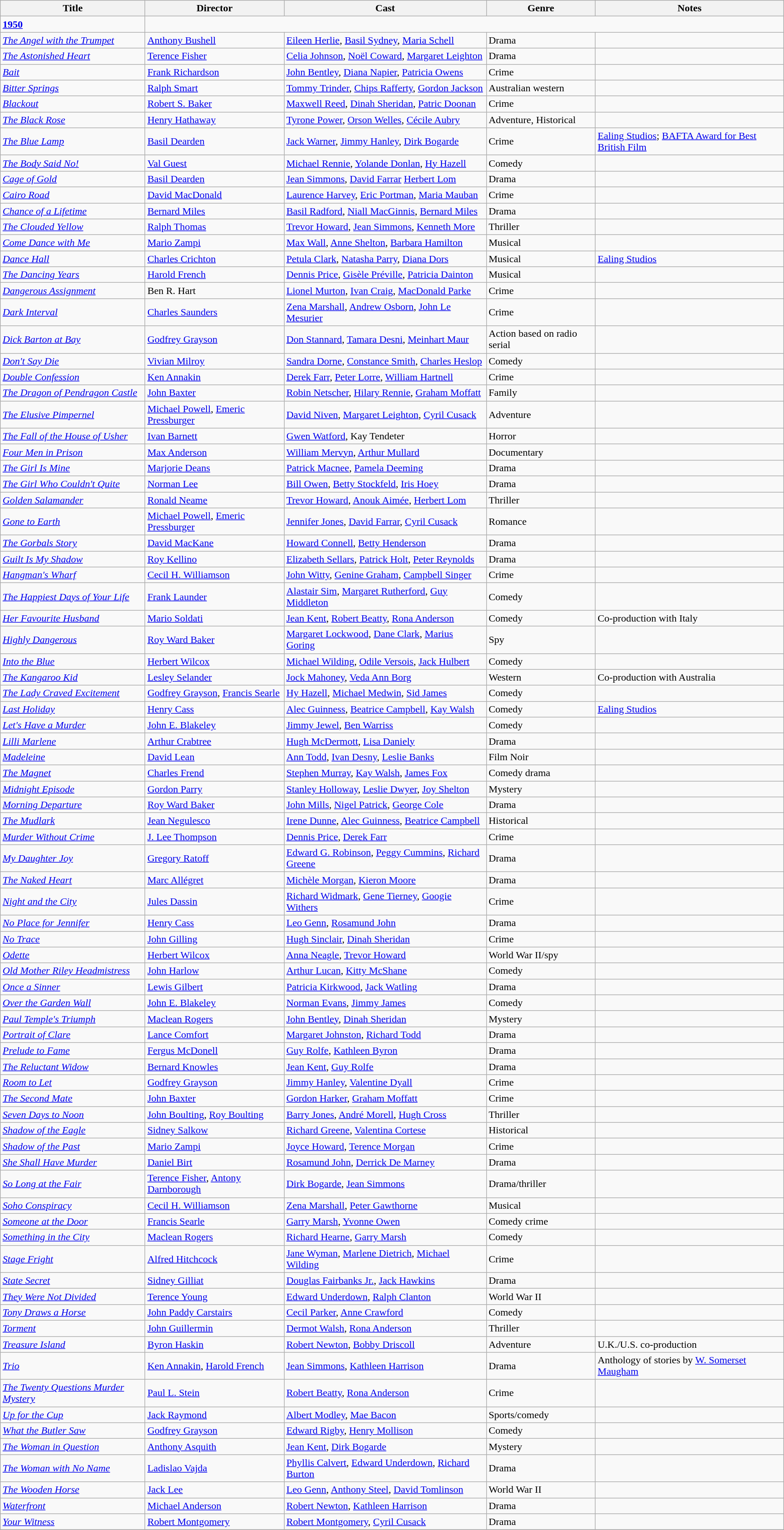<table class="wikitable">
<tr>
<th>Title</th>
<th>Director</th>
<th>Cast</th>
<th>Genre</th>
<th>Notes</th>
</tr>
<tr>
<td><strong><a href='#'>1950</a></strong></td>
</tr>
<tr>
<td><em><a href='#'>The Angel with the Trumpet</a></em></td>
<td><a href='#'>Anthony Bushell</a></td>
<td><a href='#'>Eileen Herlie</a>, <a href='#'>Basil Sydney</a>, <a href='#'>Maria Schell</a></td>
<td>Drama</td>
<td></td>
</tr>
<tr>
<td><em><a href='#'>The Astonished Heart</a></em></td>
<td><a href='#'>Terence Fisher</a></td>
<td><a href='#'>Celia Johnson</a>, <a href='#'>Noël Coward</a>, <a href='#'>Margaret Leighton</a></td>
<td>Drama</td>
<td></td>
</tr>
<tr>
<td><em><a href='#'>Bait</a></em></td>
<td><a href='#'>Frank Richardson</a></td>
<td><a href='#'>John Bentley</a>, <a href='#'>Diana Napier</a>, <a href='#'>Patricia Owens</a></td>
<td>Crime</td>
<td></td>
</tr>
<tr>
<td><em><a href='#'>Bitter Springs</a></em></td>
<td><a href='#'>Ralph Smart</a></td>
<td><a href='#'>Tommy Trinder</a>, <a href='#'>Chips Rafferty</a>, <a href='#'>Gordon Jackson</a></td>
<td>Australian western</td>
<td></td>
</tr>
<tr>
<td><em><a href='#'>Blackout</a></em></td>
<td><a href='#'>Robert S. Baker</a></td>
<td><a href='#'>Maxwell Reed</a>, <a href='#'>Dinah Sheridan</a>, <a href='#'>Patric Doonan</a></td>
<td>Crime</td>
<td></td>
</tr>
<tr>
<td><em><a href='#'>The Black Rose</a></em></td>
<td><a href='#'>Henry Hathaway</a></td>
<td><a href='#'>Tyrone Power</a>, <a href='#'>Orson Welles</a>, <a href='#'>Cécile Aubry</a></td>
<td>Adventure, Historical</td>
<td></td>
</tr>
<tr>
<td><em><a href='#'>The Blue Lamp</a></em></td>
<td><a href='#'>Basil Dearden</a></td>
<td><a href='#'>Jack Warner</a>, <a href='#'>Jimmy Hanley</a>, <a href='#'>Dirk Bogarde</a></td>
<td>Crime</td>
<td><a href='#'>Ealing Studios</a>; <a href='#'>BAFTA Award for Best British Film</a></td>
</tr>
<tr>
<td><em><a href='#'>The Body Said No!</a></em></td>
<td><a href='#'>Val Guest</a></td>
<td><a href='#'>Michael Rennie</a>, <a href='#'>Yolande Donlan</a>, <a href='#'>Hy Hazell</a></td>
<td>Comedy</td>
<td></td>
</tr>
<tr>
<td><em><a href='#'>Cage of Gold</a></em></td>
<td><a href='#'>Basil Dearden</a></td>
<td><a href='#'>Jean Simmons</a>, <a href='#'>David Farrar</a> <a href='#'>Herbert Lom</a></td>
<td>Drama</td>
<td></td>
</tr>
<tr>
<td><em><a href='#'>Cairo Road</a></em></td>
<td><a href='#'>David MacDonald</a></td>
<td><a href='#'>Laurence Harvey</a>, <a href='#'>Eric Portman</a>, <a href='#'>Maria Mauban</a></td>
<td>Crime</td>
<td></td>
</tr>
<tr>
<td><em><a href='#'>Chance of a Lifetime</a></em></td>
<td><a href='#'>Bernard Miles</a></td>
<td><a href='#'>Basil Radford</a>, <a href='#'>Niall MacGinnis</a>, <a href='#'>Bernard Miles</a></td>
<td>Drama</td>
<td></td>
</tr>
<tr>
<td><em><a href='#'>The Clouded Yellow</a></em></td>
<td><a href='#'>Ralph Thomas</a></td>
<td><a href='#'>Trevor Howard</a>, <a href='#'>Jean Simmons</a>, <a href='#'>Kenneth More</a></td>
<td>Thriller</td>
<td></td>
</tr>
<tr>
<td><em><a href='#'>Come Dance with Me</a></em></td>
<td><a href='#'>Mario Zampi</a></td>
<td><a href='#'>Max Wall</a>, <a href='#'>Anne Shelton</a>, <a href='#'>Barbara Hamilton</a></td>
<td>Musical</td>
<td></td>
</tr>
<tr>
<td><em><a href='#'>Dance Hall</a></em></td>
<td><a href='#'>Charles Crichton</a></td>
<td><a href='#'>Petula Clark</a>, <a href='#'>Natasha Parry</a>, <a href='#'>Diana Dors</a></td>
<td>Musical</td>
<td><a href='#'>Ealing Studios</a></td>
</tr>
<tr>
<td><em><a href='#'>The Dancing Years</a></em></td>
<td><a href='#'>Harold French</a></td>
<td><a href='#'>Dennis Price</a>, <a href='#'>Gisèle Préville</a>, <a href='#'>Patricia Dainton</a></td>
<td>Musical</td>
<td></td>
</tr>
<tr>
<td><em><a href='#'>Dangerous Assignment</a></em></td>
<td>Ben R. Hart</td>
<td><a href='#'>Lionel Murton</a>, <a href='#'>Ivan Craig</a>, <a href='#'>MacDonald Parke</a></td>
<td>Crime</td>
<td></td>
</tr>
<tr>
<td><em><a href='#'>Dark Interval</a></em></td>
<td><a href='#'>Charles Saunders</a></td>
<td><a href='#'>Zena Marshall</a>, <a href='#'>Andrew Osborn</a>, <a href='#'>John Le Mesurier</a></td>
<td>Crime</td>
<td></td>
</tr>
<tr>
<td><em><a href='#'>Dick Barton at Bay</a></em></td>
<td><a href='#'>Godfrey Grayson</a></td>
<td><a href='#'>Don Stannard</a>, <a href='#'>Tamara Desni</a>, <a href='#'>Meinhart Maur</a></td>
<td>Action based on radio serial</td>
<td></td>
</tr>
<tr>
<td><em><a href='#'>Don't Say Die</a></em></td>
<td><a href='#'>Vivian Milroy</a></td>
<td><a href='#'>Sandra Dorne</a>, <a href='#'>Constance Smith</a>, <a href='#'>Charles Heslop</a></td>
<td>Comedy</td>
<td></td>
</tr>
<tr>
<td><em><a href='#'>Double Confession</a></em></td>
<td><a href='#'>Ken Annakin</a></td>
<td><a href='#'>Derek Farr</a>,  <a href='#'>Peter Lorre</a>, <a href='#'>William Hartnell</a></td>
<td>Crime</td>
<td></td>
</tr>
<tr>
<td><em><a href='#'>The Dragon of Pendragon Castle</a></em></td>
<td><a href='#'>John Baxter</a></td>
<td><a href='#'>Robin Netscher</a>, <a href='#'>Hilary Rennie</a>, <a href='#'>Graham Moffatt</a></td>
<td>Family</td>
<td></td>
</tr>
<tr>
<td><em><a href='#'>The Elusive Pimpernel</a></em></td>
<td><a href='#'>Michael Powell</a>, <a href='#'>Emeric Pressburger</a></td>
<td><a href='#'>David Niven</a>, <a href='#'>Margaret Leighton</a>, <a href='#'>Cyril Cusack</a></td>
<td>Adventure</td>
<td></td>
</tr>
<tr>
<td><em><a href='#'>The Fall of the House of Usher</a></em></td>
<td><a href='#'>Ivan Barnett</a></td>
<td><a href='#'>Gwen Watford</a>, Kay Tendeter</td>
<td>Horror</td>
<td></td>
</tr>
<tr>
<td><em><a href='#'>Four Men in Prison</a></em></td>
<td><a href='#'>Max Anderson</a></td>
<td><a href='#'>William Mervyn</a>, <a href='#'>Arthur Mullard</a></td>
<td>Documentary</td>
<td></td>
</tr>
<tr>
<td><em><a href='#'>The Girl Is Mine</a></em></td>
<td><a href='#'>Marjorie Deans</a></td>
<td><a href='#'>Patrick Macnee</a>, <a href='#'>Pamela Deeming</a></td>
<td>Drama</td>
<td></td>
</tr>
<tr>
<td><em><a href='#'>The Girl Who Couldn't Quite</a></em></td>
<td><a href='#'>Norman Lee</a></td>
<td><a href='#'>Bill Owen</a>, <a href='#'>Betty Stockfeld</a>, <a href='#'>Iris Hoey</a></td>
<td>Drama</td>
<td></td>
</tr>
<tr>
<td><em><a href='#'>Golden Salamander</a></em></td>
<td><a href='#'>Ronald Neame</a></td>
<td><a href='#'>Trevor Howard</a>, <a href='#'>Anouk Aimée</a>, <a href='#'>Herbert Lom</a></td>
<td>Thriller</td>
<td></td>
</tr>
<tr>
<td><em><a href='#'>Gone to Earth</a></em></td>
<td><a href='#'>Michael Powell</a>, <a href='#'>Emeric Pressburger</a></td>
<td><a href='#'>Jennifer Jones</a>, <a href='#'>David Farrar</a>, <a href='#'>Cyril Cusack</a></td>
<td>Romance</td>
<td></td>
</tr>
<tr>
<td><em><a href='#'>The Gorbals Story</a></em></td>
<td><a href='#'>David MacKane</a></td>
<td><a href='#'>Howard Connell</a>, <a href='#'>Betty Henderson</a></td>
<td>Drama</td>
<td></td>
</tr>
<tr>
<td><em><a href='#'>Guilt Is My Shadow</a></em></td>
<td><a href='#'>Roy Kellino</a></td>
<td><a href='#'>Elizabeth Sellars</a>, <a href='#'>Patrick Holt</a>, <a href='#'>Peter Reynolds</a></td>
<td>Drama</td>
<td></td>
</tr>
<tr>
<td><em><a href='#'>Hangman's Wharf</a></em></td>
<td><a href='#'>Cecil H. Williamson</a></td>
<td><a href='#'>John Witty</a>, <a href='#'>Genine Graham</a>, <a href='#'>Campbell Singer</a></td>
<td>Crime</td>
<td></td>
</tr>
<tr>
<td><em><a href='#'>The Happiest Days of Your Life</a></em></td>
<td><a href='#'>Frank Launder</a></td>
<td><a href='#'>Alastair Sim</a>, <a href='#'>Margaret Rutherford</a>, <a href='#'>Guy Middleton</a></td>
<td>Comedy</td>
<td></td>
</tr>
<tr>
<td><em><a href='#'>Her Favourite Husband</a></em></td>
<td><a href='#'>Mario Soldati</a></td>
<td><a href='#'>Jean Kent</a>, <a href='#'>Robert Beatty</a>, <a href='#'>Rona Anderson</a></td>
<td>Comedy</td>
<td>Co-production with Italy</td>
</tr>
<tr>
<td><em><a href='#'>Highly Dangerous</a></em></td>
<td><a href='#'>Roy Ward Baker</a></td>
<td><a href='#'>Margaret Lockwood</a>, <a href='#'>Dane Clark</a>, <a href='#'>Marius Goring</a></td>
<td>Spy</td>
<td></td>
</tr>
<tr>
<td><em><a href='#'>Into the Blue</a></em></td>
<td><a href='#'>Herbert Wilcox</a></td>
<td><a href='#'>Michael Wilding</a>, <a href='#'>Odile Versois</a>, <a href='#'>Jack Hulbert</a></td>
<td>Comedy</td>
<td></td>
</tr>
<tr>
<td><em><a href='#'>The Kangaroo Kid</a></em></td>
<td><a href='#'>Lesley Selander</a></td>
<td><a href='#'>Jock Mahoney</a>, <a href='#'>Veda Ann Borg</a></td>
<td>Western</td>
<td>Co-production with Australia</td>
</tr>
<tr>
<td><em><a href='#'>The Lady Craved Excitement</a></em></td>
<td><a href='#'>Godfrey Grayson</a>, <a href='#'>Francis Searle</a></td>
<td><a href='#'>Hy Hazell</a>, <a href='#'>Michael Medwin</a>, <a href='#'>Sid James</a></td>
<td>Comedy</td>
<td></td>
</tr>
<tr>
<td><em><a href='#'>Last Holiday</a></em></td>
<td><a href='#'>Henry Cass</a></td>
<td><a href='#'>Alec Guinness</a>, <a href='#'>Beatrice Campbell</a>, <a href='#'>Kay Walsh</a></td>
<td>Comedy</td>
<td><a href='#'>Ealing Studios</a></td>
</tr>
<tr>
<td><em><a href='#'>Let's Have a Murder</a></em></td>
<td><a href='#'>John E. Blakeley</a></td>
<td><a href='#'>Jimmy Jewel</a>, <a href='#'>Ben Warriss</a></td>
<td>Comedy</td>
<td></td>
</tr>
<tr>
<td><em><a href='#'>Lilli Marlene</a></em></td>
<td><a href='#'>Arthur Crabtree</a></td>
<td><a href='#'>Hugh McDermott</a>, <a href='#'>Lisa Daniely</a></td>
<td>Drama</td>
<td></td>
</tr>
<tr>
<td><em><a href='#'>Madeleine</a></em></td>
<td><a href='#'>David Lean</a></td>
<td><a href='#'>Ann Todd</a>, <a href='#'>Ivan Desny</a>, <a href='#'>Leslie Banks</a></td>
<td>Film Noir</td>
<td></td>
</tr>
<tr>
<td><em><a href='#'>The Magnet</a></em></td>
<td><a href='#'>Charles Frend</a></td>
<td><a href='#'>Stephen Murray</a>, <a href='#'>Kay Walsh</a>, <a href='#'>James Fox</a></td>
<td>Comedy drama</td>
<td></td>
</tr>
<tr>
<td><em><a href='#'>Midnight Episode</a></em></td>
<td><a href='#'>Gordon Parry</a></td>
<td><a href='#'>Stanley Holloway</a>, <a href='#'>Leslie Dwyer</a>, <a href='#'>Joy Shelton</a></td>
<td>Mystery</td>
<td></td>
</tr>
<tr>
<td><em><a href='#'>Morning Departure</a></em></td>
<td><a href='#'>Roy Ward Baker</a></td>
<td><a href='#'>John Mills</a>, <a href='#'>Nigel Patrick</a>, <a href='#'>George Cole</a></td>
<td>Drama</td>
<td></td>
</tr>
<tr>
<td><em><a href='#'>The Mudlark</a></em></td>
<td><a href='#'>Jean Negulesco</a></td>
<td><a href='#'>Irene Dunne</a>, <a href='#'>Alec Guinness</a>, <a href='#'>Beatrice Campbell</a></td>
<td>Historical</td>
<td></td>
</tr>
<tr>
<td><em><a href='#'>Murder Without Crime</a></em></td>
<td><a href='#'>J. Lee Thompson</a></td>
<td><a href='#'>Dennis Price</a>, <a href='#'>Derek Farr</a></td>
<td>Crime</td>
<td></td>
</tr>
<tr>
<td><em><a href='#'>My Daughter Joy</a></em></td>
<td><a href='#'>Gregory Ratoff</a></td>
<td><a href='#'>Edward G. Robinson</a>, <a href='#'>Peggy Cummins</a>, <a href='#'>Richard Greene</a></td>
<td>Drama</td>
<td></td>
</tr>
<tr>
<td><em><a href='#'>The Naked Heart</a></em></td>
<td><a href='#'>Marc Allégret</a></td>
<td><a href='#'>Michèle Morgan</a>, <a href='#'>Kieron Moore</a></td>
<td>Drama</td>
<td></td>
</tr>
<tr>
<td><em><a href='#'>Night and the City</a></em></td>
<td><a href='#'>Jules Dassin</a></td>
<td><a href='#'>Richard Widmark</a>, <a href='#'>Gene Tierney</a>, <a href='#'>Googie Withers</a></td>
<td>Crime</td>
<td></td>
</tr>
<tr>
<td><em><a href='#'>No Place for Jennifer</a></em></td>
<td><a href='#'>Henry Cass</a></td>
<td><a href='#'>Leo Genn</a>, <a href='#'>Rosamund John</a></td>
<td>Drama</td>
<td></td>
</tr>
<tr>
<td><em><a href='#'>No Trace</a></em></td>
<td><a href='#'>John Gilling</a></td>
<td><a href='#'>Hugh Sinclair</a>, <a href='#'>Dinah Sheridan</a></td>
<td>Crime</td>
<td></td>
</tr>
<tr>
<td><em><a href='#'>Odette</a></em></td>
<td><a href='#'>Herbert Wilcox</a></td>
<td><a href='#'>Anna Neagle</a>, <a href='#'>Trevor Howard</a></td>
<td>World War II/spy</td>
<td></td>
</tr>
<tr>
<td><em><a href='#'>Old Mother Riley Headmistress</a></em></td>
<td><a href='#'>John Harlow</a></td>
<td><a href='#'>Arthur Lucan</a>, <a href='#'>Kitty McShane</a></td>
<td>Comedy</td>
<td></td>
</tr>
<tr>
<td><em><a href='#'>Once a Sinner</a></em></td>
<td><a href='#'>Lewis Gilbert</a></td>
<td><a href='#'>Patricia Kirkwood</a>, <a href='#'>Jack Watling</a></td>
<td>Drama</td>
<td></td>
</tr>
<tr>
<td><em><a href='#'>Over the Garden Wall</a></em></td>
<td><a href='#'>John E. Blakeley</a></td>
<td><a href='#'>Norman Evans</a>, <a href='#'>Jimmy James</a></td>
<td>Comedy</td>
<td></td>
</tr>
<tr>
<td><em><a href='#'>Paul Temple's Triumph</a></em></td>
<td><a href='#'>Maclean Rogers</a></td>
<td><a href='#'>John Bentley</a>, <a href='#'>Dinah Sheridan</a></td>
<td>Mystery</td>
<td></td>
</tr>
<tr>
<td><em><a href='#'>Portrait of Clare</a></em></td>
<td><a href='#'>Lance Comfort</a></td>
<td><a href='#'>Margaret Johnston</a>, <a href='#'>Richard Todd</a></td>
<td>Drama</td>
<td></td>
</tr>
<tr>
<td><em><a href='#'>Prelude to Fame</a></em></td>
<td><a href='#'>Fergus McDonell</a></td>
<td><a href='#'>Guy Rolfe</a>, <a href='#'>Kathleen Byron</a></td>
<td>Drama</td>
<td></td>
</tr>
<tr>
<td><em><a href='#'>The Reluctant Widow</a></em></td>
<td><a href='#'>Bernard Knowles</a></td>
<td><a href='#'>Jean Kent</a>, <a href='#'>Guy Rolfe</a></td>
<td>Drama</td>
<td></td>
</tr>
<tr>
<td><em><a href='#'>Room to Let</a></em></td>
<td><a href='#'>Godfrey Grayson</a></td>
<td><a href='#'>Jimmy Hanley</a>, <a href='#'>Valentine Dyall</a></td>
<td>Crime</td>
<td></td>
</tr>
<tr>
<td><em><a href='#'>The Second Mate</a></em></td>
<td><a href='#'>John Baxter</a></td>
<td><a href='#'>Gordon Harker</a>, <a href='#'>Graham Moffatt</a></td>
<td>Crime</td>
<td></td>
</tr>
<tr>
<td><em><a href='#'>Seven Days to Noon</a></em></td>
<td><a href='#'>John Boulting</a>, <a href='#'>Roy Boulting</a></td>
<td><a href='#'>Barry Jones</a>, <a href='#'>André Morell</a>, <a href='#'>Hugh Cross</a></td>
<td>Thriller</td>
<td></td>
</tr>
<tr>
<td><em><a href='#'>Shadow of the Eagle</a></em></td>
<td><a href='#'>Sidney Salkow</a></td>
<td><a href='#'>Richard Greene</a>, <a href='#'>Valentina Cortese</a></td>
<td>Historical</td>
<td></td>
</tr>
<tr>
<td><em><a href='#'>Shadow of the Past</a></em></td>
<td><a href='#'>Mario Zampi</a></td>
<td><a href='#'>Joyce Howard</a>, <a href='#'>Terence Morgan</a></td>
<td>Crime</td>
<td></td>
</tr>
<tr>
<td><em><a href='#'>She Shall Have Murder</a></em></td>
<td><a href='#'>Daniel Birt</a></td>
<td><a href='#'>Rosamund John</a>, <a href='#'>Derrick De Marney</a></td>
<td>Drama</td>
<td></td>
</tr>
<tr>
<td><em><a href='#'>So Long at the Fair</a></em></td>
<td><a href='#'>Terence Fisher</a>, <a href='#'>Antony Darnborough</a></td>
<td><a href='#'>Dirk Bogarde</a>, <a href='#'>Jean Simmons</a></td>
<td>Drama/thriller</td>
<td></td>
</tr>
<tr>
<td><em><a href='#'>Soho Conspiracy</a></em></td>
<td><a href='#'>Cecil H. Williamson</a></td>
<td><a href='#'>Zena Marshall</a>, <a href='#'>Peter Gawthorne</a></td>
<td>Musical</td>
<td></td>
</tr>
<tr>
<td><em><a href='#'>Someone at the Door</a></em></td>
<td><a href='#'>Francis Searle</a></td>
<td><a href='#'>Garry Marsh</a>, <a href='#'>Yvonne Owen</a></td>
<td>Comedy crime</td>
<td></td>
</tr>
<tr>
<td><em><a href='#'>Something in the City</a></em></td>
<td><a href='#'>Maclean Rogers</a></td>
<td><a href='#'>Richard Hearne</a>, <a href='#'>Garry Marsh</a></td>
<td>Comedy</td>
<td></td>
</tr>
<tr>
<td><em><a href='#'>Stage Fright</a></em></td>
<td><a href='#'>Alfred Hitchcock</a></td>
<td><a href='#'>Jane Wyman</a>, <a href='#'>Marlene Dietrich</a>, <a href='#'>Michael Wilding</a></td>
<td>Crime</td>
<td></td>
</tr>
<tr>
<td><em><a href='#'>State Secret</a></em></td>
<td><a href='#'>Sidney Gilliat</a></td>
<td><a href='#'>Douglas Fairbanks Jr.</a>, <a href='#'>Jack Hawkins</a></td>
<td>Drama</td>
<td></td>
</tr>
<tr>
<td><em><a href='#'>They Were Not Divided</a></em></td>
<td><a href='#'>Terence Young</a></td>
<td><a href='#'>Edward Underdown</a>, <a href='#'>Ralph Clanton</a></td>
<td>World War II</td>
<td></td>
</tr>
<tr>
<td><em><a href='#'>Tony Draws a Horse</a></em></td>
<td><a href='#'>John Paddy Carstairs</a></td>
<td><a href='#'>Cecil Parker</a>, <a href='#'>Anne Crawford</a></td>
<td>Comedy</td>
<td></td>
</tr>
<tr>
<td><em><a href='#'>Torment</a></em></td>
<td><a href='#'>John Guillermin</a></td>
<td><a href='#'>Dermot Walsh</a>, <a href='#'>Rona Anderson</a></td>
<td>Thriller</td>
<td></td>
</tr>
<tr>
<td><em><a href='#'>Treasure Island</a></em></td>
<td><a href='#'>Byron Haskin</a></td>
<td><a href='#'>Robert Newton</a>, <a href='#'>Bobby Driscoll</a></td>
<td>Adventure</td>
<td>U.K./U.S. co-production</td>
</tr>
<tr>
<td><em><a href='#'>Trio</a></em></td>
<td><a href='#'>Ken Annakin</a>, <a href='#'>Harold French</a></td>
<td><a href='#'>Jean Simmons</a>, <a href='#'>Kathleen Harrison</a></td>
<td>Drama</td>
<td>Anthology of stories by <a href='#'>W. Somerset Maugham</a></td>
</tr>
<tr>
<td><em><a href='#'>The Twenty Questions Murder Mystery</a></em></td>
<td><a href='#'>Paul L. Stein</a></td>
<td><a href='#'>Robert Beatty</a>, <a href='#'>Rona Anderson</a></td>
<td>Crime</td>
<td></td>
</tr>
<tr>
<td><em><a href='#'>Up for the Cup</a></em></td>
<td><a href='#'>Jack Raymond</a></td>
<td><a href='#'>Albert Modley</a>, <a href='#'>Mae Bacon</a></td>
<td>Sports/comedy</td>
<td></td>
</tr>
<tr>
<td><em><a href='#'>What the Butler Saw</a></em></td>
<td><a href='#'>Godfrey Grayson</a></td>
<td><a href='#'>Edward Rigby</a>, <a href='#'>Henry Mollison</a></td>
<td>Comedy</td>
<td></td>
</tr>
<tr>
<td><em><a href='#'>The Woman in Question</a></em></td>
<td><a href='#'>Anthony Asquith</a></td>
<td><a href='#'>Jean Kent</a>, <a href='#'>Dirk Bogarde</a></td>
<td>Mystery</td>
<td></td>
</tr>
<tr>
<td><em><a href='#'>The Woman with No Name</a></em></td>
<td><a href='#'>Ladislao Vajda</a></td>
<td><a href='#'>Phyllis Calvert</a>, <a href='#'>Edward Underdown</a>, <a href='#'>Richard Burton</a></td>
<td>Drama</td>
<td></td>
</tr>
<tr>
<td><em><a href='#'>The Wooden Horse</a></em></td>
<td><a href='#'>Jack Lee</a></td>
<td><a href='#'>Leo Genn</a>, <a href='#'>Anthony Steel</a>, <a href='#'>David Tomlinson</a></td>
<td>World War II</td>
<td></td>
</tr>
<tr>
<td><em><a href='#'>Waterfront</a></em></td>
<td><a href='#'>Michael Anderson</a></td>
<td><a href='#'>Robert Newton</a>, <a href='#'>Kathleen Harrison</a></td>
<td>Drama</td>
<td></td>
</tr>
<tr>
<td><em><a href='#'>Your Witness</a></em></td>
<td><a href='#'>Robert Montgomery</a></td>
<td><a href='#'>Robert Montgomery</a>, <a href='#'>Cyril Cusack</a></td>
<td>Drama</td>
<td></td>
</tr>
<tr>
</tr>
</table>
